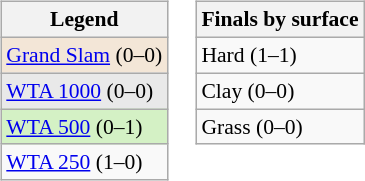<table>
<tr valign=top>
<td><br><table class="wikitable" style=font-size:90%>
<tr>
<th>Legend</th>
</tr>
<tr>
<td bgcolor=f3e6d7><a href='#'>Grand Slam</a> (0–0)</td>
</tr>
<tr>
<td bgcolor=e9e9e9><a href='#'>WTA 1000</a> (0–0)</td>
</tr>
<tr>
<td bgcolor=d4f1c5><a href='#'>WTA 500</a> (0–1)</td>
</tr>
<tr>
<td><a href='#'>WTA 250</a> (1–0)</td>
</tr>
</table>
</td>
<td><br><table class="wikitable" style=font-size:90%>
<tr>
<th>Finals by surface</th>
</tr>
<tr>
<td>Hard (1–1)</td>
</tr>
<tr>
<td>Clay (0–0)</td>
</tr>
<tr>
<td>Grass (0–0)</td>
</tr>
</table>
</td>
</tr>
</table>
